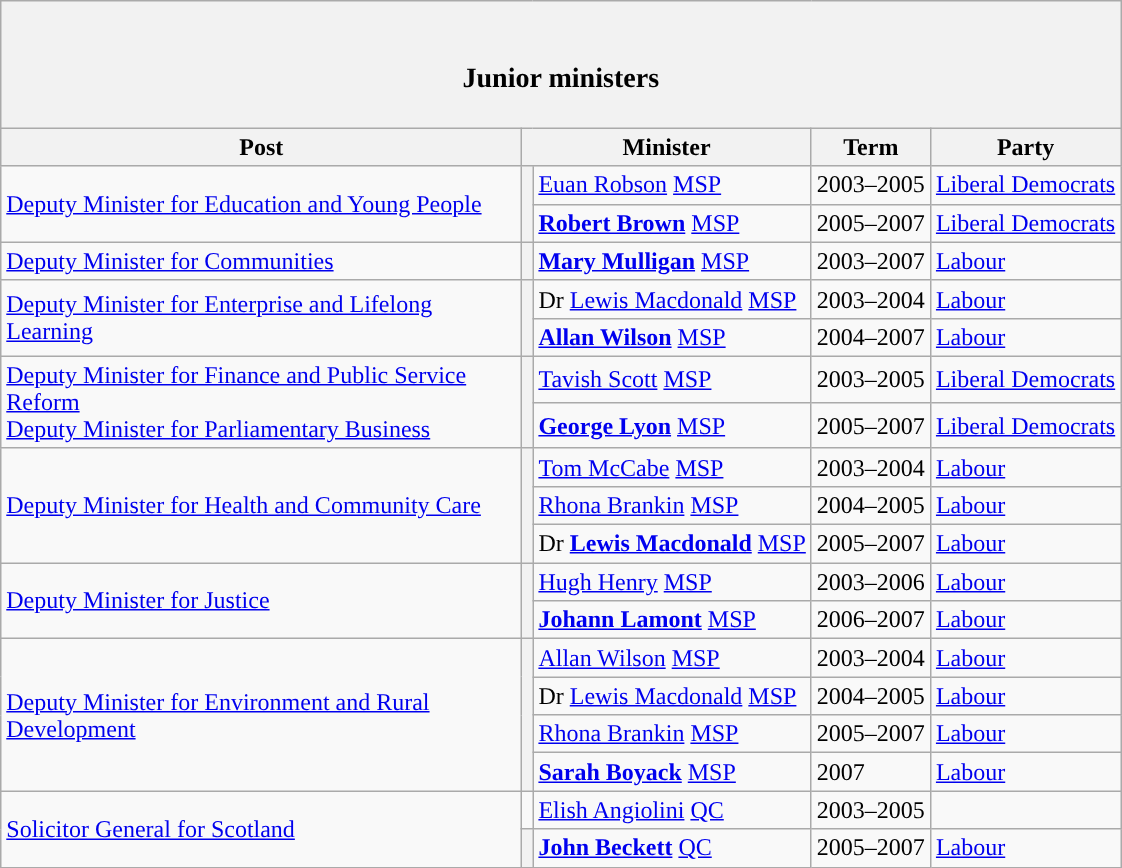<table class="wikitable">
<tr>
<th colspan=5><br><h3>Junior ministers</h3></th>
</tr>
<tr>
<th style="width: 340px">Post</th>
<th colspan="2">Minister</th>
<th>Term</th>
<th>Party</th>
</tr>
<tr>
<td rowspan="2"><a href='#'>Deputy Minister for Education and Young People</a></td>
<th rowspan="2" style="background-color: "></th>
<td><a href='#'>Euan Robson</a> <a href='#'>MSP</a></td>
<td>2003–2005</td>
<td><a href='#'>Liberal Democrats</a></td>
</tr>
<tr>
<td><strong><a href='#'>Robert Brown</a></strong> <a href='#'>MSP</a></td>
<td>2005–2007</td>
<td><a href='#'>Liberal Democrats</a></td>
</tr>
<tr>
<td><a href='#'>Deputy Minister for Communities</a></td>
<th style="background-color: "></th>
<td><strong><a href='#'>Mary Mulligan</a></strong> <a href='#'>MSP</a></td>
<td>2003–2007</td>
<td><a href='#'>Labour</a></td>
</tr>
<tr>
<td rowspan="2"><a href='#'>Deputy Minister for Enterprise and Lifelong Learning</a></td>
<th rowspan="2" style="background-color: "></th>
<td>Dr <a href='#'>Lewis Macdonald</a> <a href='#'>MSP</a></td>
<td>2003–2004</td>
<td><a href='#'>Labour</a></td>
</tr>
<tr>
<td><strong><a href='#'>Allan Wilson</a></strong> <a href='#'>MSP</a></td>
<td>2004–2007</td>
<td><a href='#'>Labour</a></td>
</tr>
<tr>
<td rowspan="2"><a href='#'>Deputy Minister for Finance and Public Service Reform</a><br><a href='#'>Deputy Minister for Parliamentary Business</a></td>
<th rowspan="2" style="background-color: "></th>
<td><a href='#'>Tavish Scott</a> <a href='#'>MSP</a></td>
<td>2003–2005</td>
<td><a href='#'>Liberal Democrats</a></td>
</tr>
<tr>
<td><strong><a href='#'>George Lyon</a></strong> <a href='#'>MSP</a></td>
<td>2005–2007</td>
<td><a href='#'>Liberal Democrats</a></td>
</tr>
<tr>
<td rowspan="3"><a href='#'>Deputy Minister for Health and Community Care</a></td>
<th rowspan="3" style="background-color: "></th>
<td><a href='#'>Tom McCabe</a> <a href='#'>MSP</a></td>
<td>2003–2004</td>
<td><a href='#'>Labour</a></td>
</tr>
<tr>
<td><a href='#'>Rhona Brankin</a> <a href='#'>MSP</a></td>
<td>2004–2005</td>
<td><a href='#'>Labour</a></td>
</tr>
<tr>
<td>Dr <strong><a href='#'>Lewis Macdonald</a></strong> <a href='#'>MSP</a></td>
<td>2005–2007</td>
<td><a href='#'>Labour</a></td>
</tr>
<tr>
<td rowspan="2"><a href='#'>Deputy Minister for Justice</a></td>
<th rowspan="2" style="background-color: "></th>
<td><a href='#'>Hugh Henry</a> <a href='#'>MSP</a></td>
<td>2003–2006</td>
<td><a href='#'>Labour</a></td>
</tr>
<tr>
<td><strong><a href='#'>Johann Lamont</a></strong> <a href='#'>MSP</a></td>
<td>2006–2007</td>
<td><a href='#'>Labour</a></td>
</tr>
<tr>
<td rowspan="4"><a href='#'>Deputy Minister for Environment and Rural Development</a></td>
<th rowspan="4" style="background-color: "></th>
<td><a href='#'>Allan Wilson</a> <a href='#'>MSP</a></td>
<td>2003–2004</td>
<td><a href='#'>Labour</a></td>
</tr>
<tr>
<td>Dr <a href='#'>Lewis Macdonald</a> <a href='#'>MSP</a></td>
<td>2004–2005</td>
<td><a href='#'>Labour</a></td>
</tr>
<tr>
<td><a href='#'>Rhona Brankin</a> <a href='#'>MSP</a></td>
<td>2005–2007</td>
<td><a href='#'>Labour</a></td>
</tr>
<tr>
<td><strong><a href='#'>Sarah Boyack</a></strong> <a href='#'>MSP</a></td>
<td>2007</td>
<td><a href='#'>Labour</a></td>
</tr>
<tr>
<td rowspan="2"><a href='#'>Solicitor General for Scotland</a></td>
<td></td>
<td><a href='#'>Elish Angiolini</a> <a href='#'>QC</a></td>
<td>2003–2005</td>
<td></td>
</tr>
<tr>
<th style="background-color: "></th>
<td><strong><a href='#'>John Beckett</a></strong> <a href='#'>QC</a></td>
<td>2005–2007</td>
<td><a href='#'>Labour</a></td>
</tr>
</table>
